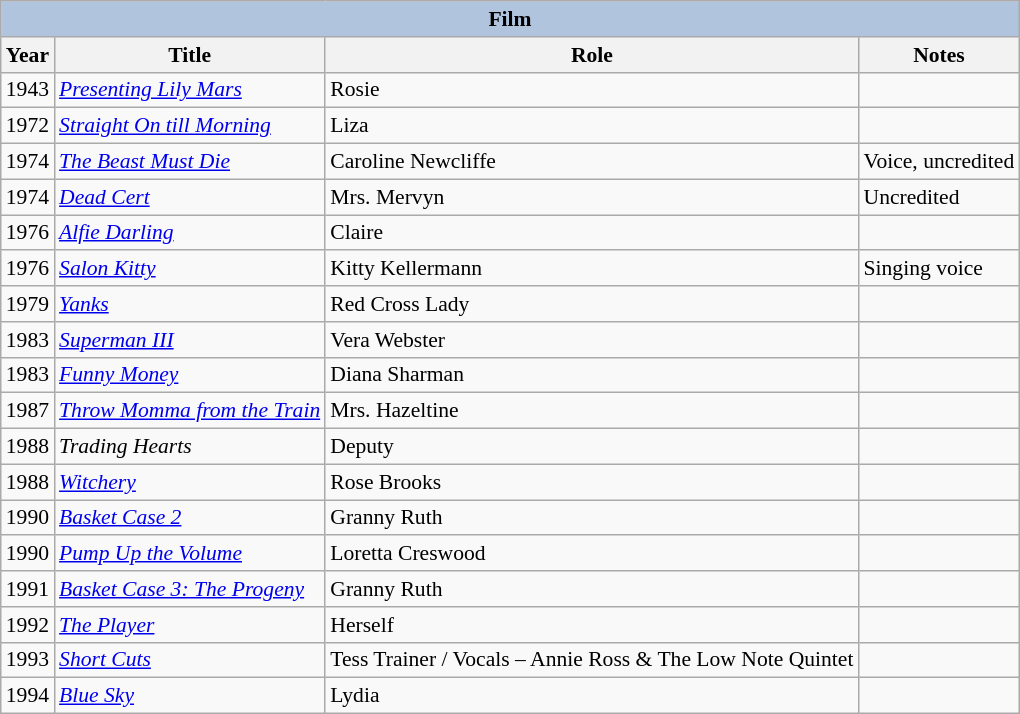<table class="wikitable" style="font-size: 90%;">
<tr>
<th colspan="4" style="background: LightSteelBlue;">Film</th>
</tr>
<tr>
<th>Year</th>
<th>Title</th>
<th>Role</th>
<th>Notes</th>
</tr>
<tr>
<td>1943</td>
<td><em><a href='#'>Presenting Lily Mars</a></em></td>
<td>Rosie</td>
<td></td>
</tr>
<tr>
<td>1972</td>
<td><em><a href='#'>Straight On till Morning</a></em></td>
<td>Liza</td>
<td></td>
</tr>
<tr>
<td>1974</td>
<td><em><a href='#'>The Beast Must Die</a></em></td>
<td>Caroline Newcliffe</td>
<td>Voice, uncredited</td>
</tr>
<tr>
<td>1974</td>
<td><em><a href='#'>Dead Cert</a></em></td>
<td>Mrs. Mervyn</td>
<td>Uncredited</td>
</tr>
<tr>
<td>1976</td>
<td><em><a href='#'>Alfie Darling</a></em></td>
<td>Claire</td>
<td></td>
</tr>
<tr>
<td>1976</td>
<td><em><a href='#'>Salon Kitty</a></em></td>
<td>Kitty Kellermann</td>
<td>Singing voice</td>
</tr>
<tr>
<td>1979</td>
<td><em><a href='#'>Yanks</a></em></td>
<td>Red Cross Lady</td>
<td></td>
</tr>
<tr>
<td>1983</td>
<td><em><a href='#'>Superman III</a></em></td>
<td>Vera Webster</td>
<td></td>
</tr>
<tr>
<td>1983</td>
<td><em><a href='#'>Funny Money</a></em></td>
<td>Diana Sharman</td>
<td></td>
</tr>
<tr>
<td>1987</td>
<td><em><a href='#'>Throw Momma from the Train</a></em></td>
<td>Mrs. Hazeltine</td>
<td></td>
</tr>
<tr>
<td>1988</td>
<td><em>Trading Hearts</em></td>
<td>Deputy</td>
<td></td>
</tr>
<tr>
<td>1988</td>
<td><em><a href='#'>Witchery</a></em></td>
<td>Rose Brooks</td>
<td></td>
</tr>
<tr>
<td>1990</td>
<td><em><a href='#'>Basket Case 2</a></em></td>
<td>Granny Ruth</td>
<td></td>
</tr>
<tr>
<td>1990</td>
<td><em><a href='#'>Pump Up the Volume</a></em></td>
<td>Loretta Creswood</td>
<td></td>
</tr>
<tr>
<td>1991</td>
<td><em><a href='#'>Basket Case 3: The Progeny</a></em></td>
<td>Granny Ruth</td>
<td></td>
</tr>
<tr>
<td>1992</td>
<td><em><a href='#'>The Player</a></em></td>
<td>Herself</td>
<td></td>
</tr>
<tr>
<td>1993</td>
<td><em><a href='#'>Short Cuts</a></em></td>
<td>Tess Trainer / Vocals – Annie Ross & The Low Note Quintet</td>
<td></td>
</tr>
<tr>
<td>1994</td>
<td><em><a href='#'>Blue Sky</a></em></td>
<td>Lydia</td>
<td></td>
</tr>
</table>
